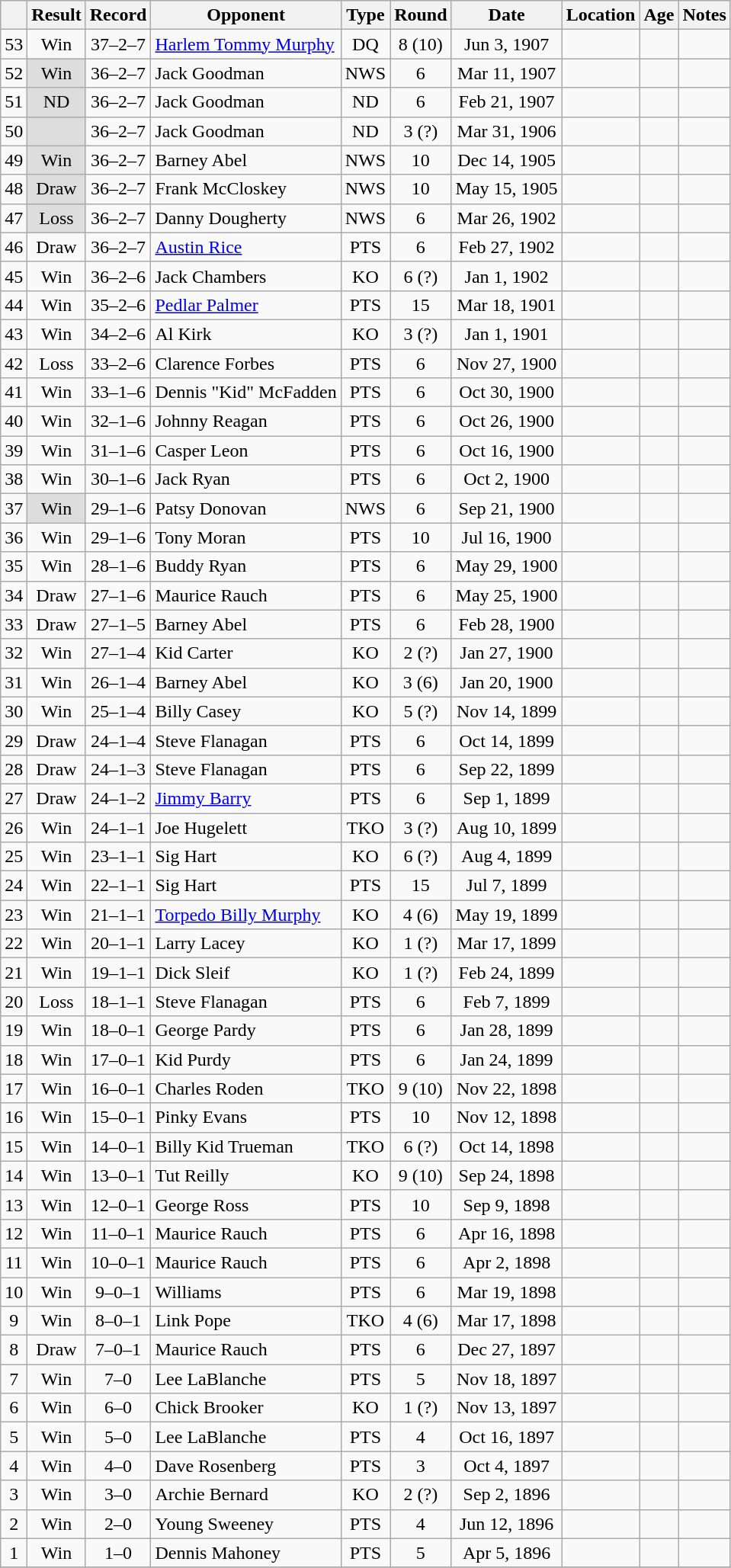<table class="wikitable mw-collapsible mw-collapsed" style="text-align:center">
<tr>
<th></th>
<th>Result</th>
<th>Record</th>
<th>Opponent</th>
<th>Type</th>
<th>Round</th>
<th>Date</th>
<th>Location</th>
<th>Age</th>
<th>Notes</th>
</tr>
<tr>
<td>53</td>
<td>Win</td>
<td>37–2–7 </td>
<td align=left><a href='#'>Harlem Tommy Murphy</a></td>
<td>DQ</td>
<td>8 (10)</td>
<td>Jun 3, 1907</td>
<td style="text-align:left;"></td>
<td style="text-align:left;"></td>
<td></td>
</tr>
<tr>
<td>52</td>
<td style="background:#DDD">Win</td>
<td>36–2–7 </td>
<td align=left>Jack Goodman</td>
<td>NWS</td>
<td>6</td>
<td>Mar 11, 1907</td>
<td style="text-align:left;"></td>
<td style="text-align:left;"></td>
<td></td>
</tr>
<tr>
<td>51</td>
<td style="background:#DDD">ND</td>
<td>36–2–7 </td>
<td align=left>Jack Goodman</td>
<td>ND</td>
<td>6</td>
<td>Feb 21, 1907</td>
<td style="text-align:left;"></td>
<td style="text-align:left;"></td>
<td></td>
</tr>
<tr>
<td>50</td>
<td style="background:#DDD"></td>
<td>36–2–7 </td>
<td align=left>Jack Goodman</td>
<td>ND</td>
<td>3 (?)</td>
<td>Mar 31, 1906</td>
<td style="text-align:left;"></td>
<td style="text-align:left;"></td>
<td></td>
</tr>
<tr>
<td>49</td>
<td style="background:#DDD">Win</td>
<td>36–2–7 </td>
<td align=left>Barney Abel</td>
<td>NWS</td>
<td>10</td>
<td>Dec 14, 1905</td>
<td style="text-align:left;"></td>
<td style="text-align:left;"></td>
<td></td>
</tr>
<tr>
<td>48</td>
<td style="background:#DDD">Draw</td>
<td>36–2–7 </td>
<td align=left>Frank McCloskey</td>
<td>NWS</td>
<td>10</td>
<td>May 15, 1905</td>
<td style="text-align:left;"></td>
<td style="text-align:left;"></td>
<td></td>
</tr>
<tr>
<td>47</td>
<td style="background:#DDD">Loss</td>
<td>36–2–7 </td>
<td align=left>Danny Dougherty</td>
<td>NWS</td>
<td>6</td>
<td>Mar 26, 1902</td>
<td style="text-align:left;"></td>
<td style="text-align:left;"></td>
<td></td>
</tr>
<tr>
<td>46</td>
<td>Draw</td>
<td>36–2–7 </td>
<td align=left><a href='#'>Austin Rice</a></td>
<td>PTS</td>
<td>6</td>
<td>Feb 27, 1902</td>
<td style="text-align:left;"></td>
<td style="text-align:left;"></td>
<td></td>
</tr>
<tr>
<td>45</td>
<td>Win</td>
<td>36–2–6 </td>
<td align=left>Jack Chambers</td>
<td>KO</td>
<td>6 (?)</td>
<td>Jan 1, 1902</td>
<td style="text-align:left;"></td>
<td style="text-align:left;"></td>
<td style="text-align:left;"></td>
</tr>
<tr>
<td>44</td>
<td>Win</td>
<td>35–2–6 </td>
<td align=left><a href='#'>Pedlar Palmer</a></td>
<td>PTS</td>
<td>15</td>
<td>Mar 18, 1901</td>
<td style="text-align:left;"></td>
<td style="text-align:left;"></td>
<td style="text-align:left;"></td>
</tr>
<tr>
<td>43</td>
<td>Win</td>
<td>34–2–6 </td>
<td align=left>Al Kirk</td>
<td>KO</td>
<td>3 (?)</td>
<td>Jan 1, 1901</td>
<td style="text-align:left;"></td>
<td style="text-align:left;"></td>
<td style="text-align:left;"></td>
</tr>
<tr>
<td>42</td>
<td>Loss</td>
<td>33–2–6 </td>
<td align=left>Clarence Forbes</td>
<td>PTS</td>
<td>6</td>
<td>Nov 27, 1900</td>
<td style="text-align:left;"></td>
<td style="text-align:left;"></td>
<td></td>
</tr>
<tr>
<td>41</td>
<td>Win</td>
<td>33–1–6 </td>
<td align=left>Dennis "Kid" McFadden</td>
<td>PTS</td>
<td>6</td>
<td>Oct 30, 1900</td>
<td style="text-align:left;"></td>
<td style="text-align:left;"></td>
<td></td>
</tr>
<tr>
<td>40</td>
<td>Win</td>
<td>32–1–6 </td>
<td align=left>Johnny Reagan</td>
<td>PTS</td>
<td>6</td>
<td>Oct 26, 1900</td>
<td style="text-align:left;"></td>
<td style="text-align:left;"></td>
<td></td>
</tr>
<tr>
<td>39</td>
<td>Win</td>
<td>31–1–6 </td>
<td align=left>Casper Leon</td>
<td>PTS</td>
<td>6</td>
<td>Oct 16, 1900</td>
<td style="text-align:left;"></td>
<td style="text-align:left;"></td>
<td></td>
</tr>
<tr>
<td>38</td>
<td>Win</td>
<td>30–1–6 </td>
<td align=left>Jack Ryan</td>
<td>PTS</td>
<td>6</td>
<td>Oct 2, 1900</td>
<td style="text-align:left;"></td>
<td style="text-align:left;"></td>
<td></td>
</tr>
<tr>
<td>37</td>
<td style="background:#DDD">Win</td>
<td>29–1–6 </td>
<td align=left>Patsy Donovan</td>
<td>NWS</td>
<td>6</td>
<td>Sep 21, 1900</td>
<td style="text-align:left;"></td>
<td style="text-align:left;"></td>
<td></td>
</tr>
<tr>
<td>36</td>
<td>Win</td>
<td>29–1–6</td>
<td align=left>Tony Moran</td>
<td>PTS</td>
<td>10</td>
<td>Jul 16, 1900</td>
<td style="text-align:left;"></td>
<td style="text-align:left;"></td>
<td></td>
</tr>
<tr>
<td>35</td>
<td>Win</td>
<td>28–1–6</td>
<td align=left>Buddy Ryan</td>
<td>PTS</td>
<td>6</td>
<td>May 29, 1900</td>
<td style="text-align:left;"></td>
<td style="text-align:left;"></td>
<td></td>
</tr>
<tr>
<td>34</td>
<td>Draw</td>
<td>27–1–6</td>
<td align=left>Maurice Rauch</td>
<td>PTS</td>
<td>6</td>
<td>May 25, 1900</td>
<td style="text-align:left;"></td>
<td style="text-align:left;"></td>
<td></td>
</tr>
<tr>
<td>33</td>
<td>Draw</td>
<td>27–1–5</td>
<td align=left>Barney Abel</td>
<td>PTS</td>
<td>6</td>
<td>Feb 28, 1900</td>
<td style="text-align:left;"></td>
<td style="text-align:left;"></td>
<td></td>
</tr>
<tr>
<td>32</td>
<td>Win</td>
<td>27–1–4</td>
<td align=left>Kid Carter</td>
<td>KO</td>
<td>2 (?)</td>
<td>Jan 27, 1900</td>
<td style="text-align:left;"></td>
<td style="text-align:left;"></td>
<td></td>
</tr>
<tr>
<td>31</td>
<td>Win</td>
<td>26–1–4</td>
<td align=left>Barney Abel</td>
<td>KO</td>
<td>3 (6)</td>
<td>Jan 20, 1900</td>
<td style="text-align:left;"></td>
<td style="text-align:left;"></td>
<td></td>
</tr>
<tr>
<td>30</td>
<td>Win</td>
<td>25–1–4</td>
<td align=left>Billy Casey</td>
<td>KO</td>
<td>5 (?)</td>
<td>Nov 14, 1899</td>
<td style="text-align:left;"></td>
<td style="text-align:left;"></td>
<td></td>
</tr>
<tr>
<td>29</td>
<td>Draw</td>
<td>24–1–4</td>
<td align=left>Steve Flanagan</td>
<td>PTS</td>
<td>6</td>
<td>Oct 14, 1899</td>
<td style="text-align:left;"></td>
<td style="text-align:left;"></td>
<td></td>
</tr>
<tr>
<td>28</td>
<td>Draw</td>
<td>24–1–3</td>
<td align=left>Steve Flanagan</td>
<td>PTS</td>
<td>6</td>
<td>Sep 22, 1899</td>
<td style="text-align:left;"></td>
<td style="text-align:left;"></td>
<td></td>
</tr>
<tr>
<td>27</td>
<td>Draw</td>
<td>24–1–2</td>
<td align=left><a href='#'>Jimmy Barry</a></td>
<td>PTS</td>
<td>6</td>
<td>Sep 1, 1899</td>
<td style="text-align:left;"></td>
<td style="text-align:left;"></td>
<td></td>
</tr>
<tr>
<td>26</td>
<td>Win</td>
<td>24–1–1</td>
<td align=left>Joe Hugelett</td>
<td>TKO</td>
<td>3 (?)</td>
<td>Aug 10, 1899</td>
<td style="text-align:left;"></td>
<td style="text-align:left;"></td>
<td></td>
</tr>
<tr>
<td>25</td>
<td>Win</td>
<td>23–1–1</td>
<td align=left>Sig Hart</td>
<td>KO</td>
<td>6 (?)</td>
<td>Aug 4, 1899</td>
<td style="text-align:left;"></td>
<td style="text-align:left;"></td>
<td></td>
</tr>
<tr>
<td>24</td>
<td>Win</td>
<td>22–1–1</td>
<td align=left>Sig Hart</td>
<td>PTS</td>
<td>15</td>
<td>Jul 7, 1899</td>
<td style="text-align:left;"></td>
<td style="text-align:left;"></td>
<td></td>
</tr>
<tr>
<td>23</td>
<td>Win</td>
<td>21–1–1</td>
<td align=left><a href='#'>Torpedo Billy Murphy</a></td>
<td>KO</td>
<td>4 (6)</td>
<td>May 19, 1899</td>
<td style="text-align:left;"></td>
<td style="text-align:left;"></td>
<td></td>
</tr>
<tr>
<td>22</td>
<td>Win</td>
<td>20–1–1</td>
<td align=left>Larry Lacey</td>
<td>KO</td>
<td>1 (?)</td>
<td>Mar 17, 1899</td>
<td style="text-align:left;"></td>
<td style="text-align:left;"></td>
<td></td>
</tr>
<tr>
<td>21</td>
<td>Win</td>
<td>19–1–1</td>
<td align=left>Dick Sleif</td>
<td>KO</td>
<td>1 (?)</td>
<td>Feb 24, 1899</td>
<td style="text-align:left;"></td>
<td style="text-align:left;"></td>
<td></td>
</tr>
<tr>
<td>20</td>
<td>Loss</td>
<td>18–1–1</td>
<td align=left>Steve Flanagan</td>
<td>PTS</td>
<td>6</td>
<td>Feb 7, 1899</td>
<td style="text-align:left;"></td>
<td style="text-align:left;"></td>
<td></td>
</tr>
<tr>
<td>19</td>
<td>Win</td>
<td>18–0–1</td>
<td align=left>George Pardy</td>
<td>PTS</td>
<td>6</td>
<td>Jan 28, 1899</td>
<td style="text-align:left;"></td>
<td style="text-align:left;"></td>
<td></td>
</tr>
<tr>
<td>18</td>
<td>Win</td>
<td>17–0–1</td>
<td align=left>Kid Purdy</td>
<td>PTS</td>
<td>6</td>
<td>Jan 24, 1899</td>
<td style="text-align:left;"></td>
<td style="text-align:left;"></td>
<td></td>
</tr>
<tr>
<td>17</td>
<td>Win</td>
<td>16–0–1</td>
<td align=left>Charles Roden</td>
<td>TKO</td>
<td>9 (10)</td>
<td>Nov 22, 1898</td>
<td style="text-align:left;"></td>
<td style="text-align:left;"></td>
<td></td>
</tr>
<tr>
<td>16</td>
<td>Win</td>
<td>15–0–1</td>
<td align=left>Pinky Evans</td>
<td>PTS</td>
<td>10</td>
<td>Nov 12, 1898</td>
<td style="text-align:left;"></td>
<td style="text-align:left;"></td>
<td></td>
</tr>
<tr>
<td>15</td>
<td>Win</td>
<td>14–0–1</td>
<td align=left>Billy Kid Trueman</td>
<td>TKO</td>
<td>6 (?)</td>
<td>Oct 14, 1898</td>
<td style="text-align:left;"></td>
<td style="text-align:left;"></td>
<td></td>
</tr>
<tr>
<td>14</td>
<td>Win</td>
<td>13–0–1</td>
<td align=left>Tut Reilly</td>
<td>KO</td>
<td>9 (10)</td>
<td>Sep 24, 1898</td>
<td style="text-align:left;"></td>
<td style="text-align:left;"></td>
<td></td>
</tr>
<tr>
<td>13</td>
<td>Win</td>
<td>12–0–1</td>
<td align=left>George Ross</td>
<td>PTS</td>
<td>10</td>
<td>Sep 9, 1898</td>
<td style="text-align:left;"></td>
<td style="text-align:left;"></td>
<td></td>
</tr>
<tr>
<td>12</td>
<td>Win</td>
<td>11–0–1</td>
<td align=left>Maurice Rauch</td>
<td>PTS</td>
<td>6</td>
<td>Apr 16, 1898</td>
<td style="text-align:left;"></td>
<td style="text-align:left;"></td>
<td></td>
</tr>
<tr>
<td>11</td>
<td>Win</td>
<td>10–0–1</td>
<td align=left>Maurice Rauch</td>
<td>PTS</td>
<td>6</td>
<td>Apr 2, 1898</td>
<td style="text-align:left;"></td>
<td style="text-align:left;"></td>
<td></td>
</tr>
<tr>
<td>10</td>
<td>Win</td>
<td>9–0–1</td>
<td align=left>Williams</td>
<td>PTS</td>
<td>6</td>
<td>Mar 19, 1898</td>
<td style="text-align:left;"></td>
<td style="text-align:left;"></td>
<td></td>
</tr>
<tr>
<td>9</td>
<td>Win</td>
<td>8–0–1</td>
<td align=left>Link Pope</td>
<td>TKO</td>
<td>4 (6)</td>
<td>Mar 17, 1898</td>
<td style="text-align:left;"></td>
<td style="text-align:left;"></td>
<td></td>
</tr>
<tr>
<td>8</td>
<td>Draw</td>
<td>7–0–1</td>
<td align=left>Maurice Rauch</td>
<td>PTS</td>
<td>6</td>
<td>Dec 27, 1897</td>
<td style="text-align:left;"></td>
<td style="text-align:left;"></td>
<td></td>
</tr>
<tr>
<td>7</td>
<td>Win</td>
<td>7–0</td>
<td align=left>Lee LaBlanche</td>
<td>PTS</td>
<td>5</td>
<td>Nov 18, 1897</td>
<td style="text-align:left;"></td>
<td style="text-align:left;"></td>
<td></td>
</tr>
<tr>
<td>6</td>
<td>Win</td>
<td>6–0</td>
<td align=left>Chick Brooker</td>
<td>KO</td>
<td>1 (?)</td>
<td>Nov 13, 1897</td>
<td style="text-align:left;"></td>
<td style="text-align:left;"></td>
<td></td>
</tr>
<tr>
<td>5</td>
<td>Win</td>
<td>5–0</td>
<td align=left>Lee LaBlanche</td>
<td>PTS</td>
<td>4</td>
<td>Oct 16, 1897</td>
<td style="text-align:left;"></td>
<td style="text-align:left;"></td>
<td></td>
</tr>
<tr>
<td>4</td>
<td>Win</td>
<td>4–0</td>
<td align=left>Dave Rosenberg</td>
<td>PTS</td>
<td>3</td>
<td>Oct 4, 1897</td>
<td style="text-align:left;"></td>
<td style="text-align:left;"></td>
<td></td>
</tr>
<tr>
<td>3</td>
<td>Win</td>
<td>3–0</td>
<td align=left>Archie Bernard</td>
<td>KO</td>
<td>2 (?)</td>
<td>Sep 2, 1896</td>
<td style="text-align:left;"></td>
<td style="text-align:left;"></td>
<td></td>
</tr>
<tr>
<td>2</td>
<td>Win</td>
<td>2–0</td>
<td align=left>Young Sweeney</td>
<td>PTS</td>
<td>4</td>
<td>Jun 12, 1896</td>
<td style="text-align:left;"></td>
<td style="text-align:left;"></td>
<td></td>
</tr>
<tr>
<td>1</td>
<td>Win</td>
<td>1–0</td>
<td align=left>Dennis Mahoney</td>
<td>PTS</td>
<td>5</td>
<td>Apr 5, 1896</td>
<td style="text-align:left;"></td>
<td style="text-align:left;"></td>
<td></td>
</tr>
<tr>
</tr>
</table>
